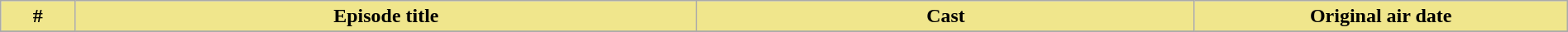<table class="wikitable plainrowheaders" style="margin: auto; width: 100%">
<tr>
<th style="background:#F0E68C;" width="3%;">#</th>
<th style="background:#F0E68C;" width="25%;">Episode title</th>
<th style="background:#F0E68C;" width="20%;">Cast</th>
<th style="background:#F0E68C;" width="15%;">Original air date</th>
</tr>
<tr>
</tr>
</table>
